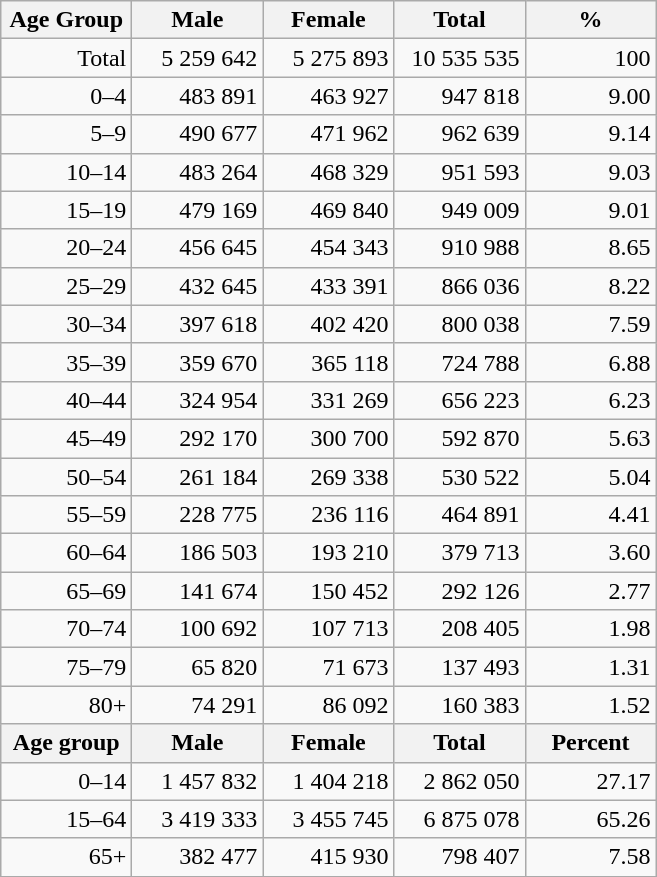<table class="wikitable">
<tr>
<th width="80pt">Age Group</th>
<th width="80pt">Male</th>
<th width="80pt">Female</th>
<th width="80pt">Total</th>
<th width="80pt">%</th>
</tr>
<tr>
<td align="right">Total</td>
<td align="right">5 259 642</td>
<td align="right">5 275 893</td>
<td align="right">10 535 535</td>
<td align="right">100</td>
</tr>
<tr>
<td align="right">0–4</td>
<td align="right">483 891</td>
<td align="right">463 927</td>
<td align="right">947 818</td>
<td align="right">9.00</td>
</tr>
<tr>
<td align="right">5–9</td>
<td align="right">490 677</td>
<td align="right">471 962</td>
<td align="right">962 639</td>
<td align="right">9.14</td>
</tr>
<tr>
<td align="right">10–14</td>
<td align="right">483 264</td>
<td align="right">468 329</td>
<td align="right">951 593</td>
<td align="right">9.03</td>
</tr>
<tr>
<td align="right">15–19</td>
<td align="right">479 169</td>
<td align="right">469 840</td>
<td align="right">949 009</td>
<td align="right">9.01</td>
</tr>
<tr>
<td align="right">20–24</td>
<td align="right">456 645</td>
<td align="right">454 343</td>
<td align="right">910 988</td>
<td align="right">8.65</td>
</tr>
<tr>
<td align="right">25–29</td>
<td align="right">432 645</td>
<td align="right">433 391</td>
<td align="right">866 036</td>
<td align="right">8.22</td>
</tr>
<tr>
<td align="right">30–34</td>
<td align="right">397 618</td>
<td align="right">402 420</td>
<td align="right">800 038</td>
<td align="right">7.59</td>
</tr>
<tr>
<td align="right">35–39</td>
<td align="right">359 670</td>
<td align="right">365 118</td>
<td align="right">724 788</td>
<td align="right">6.88</td>
</tr>
<tr>
<td align="right">40–44</td>
<td align="right">324 954</td>
<td align="right">331 269</td>
<td align="right">656 223</td>
<td align="right">6.23</td>
</tr>
<tr>
<td align="right">45–49</td>
<td align="right">292 170</td>
<td align="right">300 700</td>
<td align="right">592 870</td>
<td align="right">5.63</td>
</tr>
<tr>
<td align="right">50–54</td>
<td align="right">261 184</td>
<td align="right">269 338</td>
<td align="right">530 522</td>
<td align="right">5.04</td>
</tr>
<tr>
<td align="right">55–59</td>
<td align="right">228 775</td>
<td align="right">236 116</td>
<td align="right">464 891</td>
<td align="right">4.41</td>
</tr>
<tr>
<td align="right">60–64</td>
<td align="right">186 503</td>
<td align="right">193 210</td>
<td align="right">379 713</td>
<td align="right">3.60</td>
</tr>
<tr>
<td align="right">65–69</td>
<td align="right">141 674</td>
<td align="right">150 452</td>
<td align="right">292 126</td>
<td align="right">2.77</td>
</tr>
<tr>
<td align="right">70–74</td>
<td align="right">100 692</td>
<td align="right">107 713</td>
<td align="right">208 405</td>
<td align="right">1.98</td>
</tr>
<tr>
<td align="right">75–79</td>
<td align="right">65 820</td>
<td align="right">71 673</td>
<td align="right">137 493</td>
<td align="right">1.31</td>
</tr>
<tr>
<td align="right">80+</td>
<td align="right">74 291</td>
<td align="right">86 092</td>
<td align="right">160 383</td>
<td align="right">1.52</td>
</tr>
<tr>
<th width="50">Age group</th>
<th width="80pt">Male</th>
<th width="80">Female</th>
<th width="80">Total</th>
<th width="50">Percent</th>
</tr>
<tr>
<td align="right">0–14</td>
<td align="right">1 457 832</td>
<td align="right">1 404 218</td>
<td align="right">2 862 050</td>
<td align="right">27.17</td>
</tr>
<tr>
<td align="right">15–64</td>
<td align="right">3 419 333</td>
<td align="right">3 455 745</td>
<td align="right">6 875 078</td>
<td align="right">65.26</td>
</tr>
<tr>
<td align="right">65+</td>
<td align="right">382 477</td>
<td align="right">415 930</td>
<td align="right">798 407</td>
<td align="right">7.58</td>
</tr>
<tr>
</tr>
</table>
